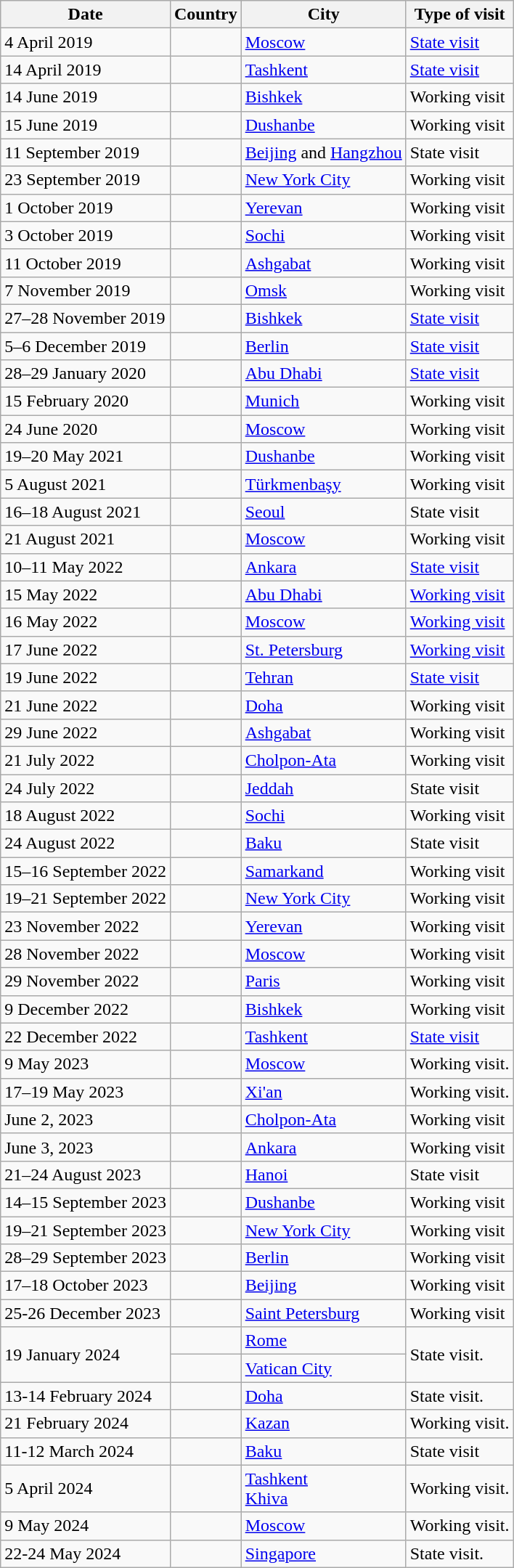<table class="wikitable">
<tr>
<th>Date</th>
<th>Country</th>
<th>City</th>
<th>Type of visit</th>
</tr>
<tr>
<td>4 April 2019</td>
<td></td>
<td><a href='#'>Moscow</a></td>
<td><a href='#'>State visit</a></td>
</tr>
<tr>
<td>14 April 2019</td>
<td></td>
<td><a href='#'>Tashkent</a></td>
<td><a href='#'>State visit</a></td>
</tr>
<tr>
<td>14 June 2019</td>
<td></td>
<td><a href='#'>Bishkek</a></td>
<td>Working visit</td>
</tr>
<tr>
<td>15 June 2019</td>
<td></td>
<td><a href='#'>Dushanbe</a></td>
<td>Working visit</td>
</tr>
<tr>
<td>11 September 2019</td>
<td></td>
<td><a href='#'>Beijing</a> and <a href='#'>Hangzhou</a></td>
<td>State visit</td>
</tr>
<tr>
<td>23 September 2019</td>
<td></td>
<td><a href='#'>New York City</a></td>
<td>Working visit</td>
</tr>
<tr>
<td>1 October 2019</td>
<td></td>
<td><a href='#'>Yerevan</a></td>
<td>Working visit</td>
</tr>
<tr>
<td>3 October 2019</td>
<td></td>
<td><a href='#'>Sochi</a></td>
<td>Working visit</td>
</tr>
<tr>
<td>11 October 2019</td>
<td></td>
<td><a href='#'>Ashgabat</a></td>
<td>Working visit</td>
</tr>
<tr>
<td>7 November 2019</td>
<td></td>
<td><a href='#'>Omsk</a></td>
<td>Working visit</td>
</tr>
<tr>
<td>27–28 November 2019</td>
<td></td>
<td><a href='#'>Bishkek</a></td>
<td><a href='#'>State visit</a></td>
</tr>
<tr>
<td>5–6 December 2019</td>
<td></td>
<td><a href='#'>Berlin</a></td>
<td><a href='#'>State visit</a></td>
</tr>
<tr>
<td>28–29 January 2020</td>
<td></td>
<td><a href='#'>Abu Dhabi</a></td>
<td><a href='#'>State visit</a></td>
</tr>
<tr>
<td>15 February 2020</td>
<td></td>
<td><a href='#'>Munich</a></td>
<td>Working visit</td>
</tr>
<tr>
<td>24 June 2020</td>
<td></td>
<td><a href='#'>Moscow</a></td>
<td>Working visit</td>
</tr>
<tr>
<td>19–20 May 2021</td>
<td></td>
<td><a href='#'>Dushanbe</a></td>
<td>Working visit</td>
</tr>
<tr>
<td>5 August 2021</td>
<td></td>
<td><a href='#'>Türkmenbaşy</a></td>
<td>Working visit</td>
</tr>
<tr>
<td>16–18 August 2021</td>
<td></td>
<td><a href='#'>Seoul</a></td>
<td>State visit</td>
</tr>
<tr>
<td>21 August 2021</td>
<td></td>
<td><a href='#'>Moscow</a></td>
<td>Working visit</td>
</tr>
<tr>
<td>10–11 May 2022</td>
<td></td>
<td><a href='#'>Ankara</a></td>
<td><a href='#'>State visit</a></td>
</tr>
<tr>
<td>15 May 2022</td>
<td></td>
<td><a href='#'>Abu Dhabi</a></td>
<td><a href='#'>Working visit</a></td>
</tr>
<tr>
<td>16 May 2022</td>
<td></td>
<td><a href='#'>Moscow</a></td>
<td><a href='#'>Working visit</a></td>
</tr>
<tr>
<td>17 June 2022</td>
<td></td>
<td><a href='#'>St. Petersburg</a></td>
<td><a href='#'>Working visit</a></td>
</tr>
<tr>
<td>19 June 2022</td>
<td></td>
<td><a href='#'>Tehran</a></td>
<td><a href='#'>State visit</a></td>
</tr>
<tr>
<td>21 June 2022</td>
<td></td>
<td><a href='#'>Doha</a></td>
<td>Working visit</td>
</tr>
<tr>
<td>29 June 2022</td>
<td></td>
<td><a href='#'>Ashgabat</a></td>
<td>Working visit</td>
</tr>
<tr>
<td>21 July 2022</td>
<td></td>
<td><a href='#'>Cholpon-Ata</a></td>
<td>Working visit</td>
</tr>
<tr>
<td>24 July 2022</td>
<td></td>
<td><a href='#'>Jeddah</a></td>
<td>State visit</td>
</tr>
<tr>
<td>18 August 2022</td>
<td></td>
<td><a href='#'>Sochi</a></td>
<td>Working visit</td>
</tr>
<tr>
<td>24 August 2022</td>
<td></td>
<td><a href='#'>Baku</a></td>
<td>State visit</td>
</tr>
<tr>
<td>15–16 September 2022</td>
<td></td>
<td><a href='#'>Samarkand</a></td>
<td>Working visit</td>
</tr>
<tr>
<td>19–21 September 2022</td>
<td></td>
<td><a href='#'>New York City</a></td>
<td>Working visit</td>
</tr>
<tr>
<td>23 November 2022</td>
<td></td>
<td><a href='#'>Yerevan</a></td>
<td>Working visit</td>
</tr>
<tr>
<td>28 November 2022</td>
<td></td>
<td><a href='#'>Moscow</a></td>
<td>Working visit</td>
</tr>
<tr>
<td>29 November 2022</td>
<td></td>
<td><a href='#'>Paris</a></td>
<td>Working visit</td>
</tr>
<tr>
<td>9 December 2022</td>
<td></td>
<td><a href='#'>Bishkek</a></td>
<td>Working visit</td>
</tr>
<tr>
<td>22 December 2022</td>
<td></td>
<td><a href='#'>Tashkent</a></td>
<td><a href='#'>State visit</a></td>
</tr>
<tr>
<td>9 May 2023</td>
<td></td>
<td><a href='#'>Moscow</a></td>
<td>Working visit.</td>
</tr>
<tr>
<td>17–19 May 2023</td>
<td></td>
<td><a href='#'>Xi'an</a></td>
<td>Working visit.</td>
</tr>
<tr>
<td>June 2, 2023</td>
<td></td>
<td><a href='#'>Cholpon-Ata</a></td>
<td>Working visit</td>
</tr>
<tr>
<td>June 3, 2023</td>
<td></td>
<td><a href='#'>Ankara</a></td>
<td>Working visit</td>
</tr>
<tr>
<td>21–24 August 2023</td>
<td></td>
<td><a href='#'>Hanoi</a></td>
<td>State visit</td>
</tr>
<tr>
<td>14–15 September 2023</td>
<td></td>
<td><a href='#'>Dushanbe</a></td>
<td>Working visit</td>
</tr>
<tr>
<td>19–21 September 2023</td>
<td></td>
<td><a href='#'>New York City</a></td>
<td>Working visit</td>
</tr>
<tr>
<td>28–29 September 2023</td>
<td></td>
<td><a href='#'>Berlin</a></td>
<td>Working visit</td>
</tr>
<tr>
<td>17–18 October 2023</td>
<td></td>
<td><a href='#'>Beijing</a></td>
<td>Working visit</td>
</tr>
<tr>
<td>25-26 December 2023</td>
<td></td>
<td><a href='#'>Saint Petersburg</a></td>
<td>Working visit</td>
</tr>
<tr>
<td rowspan="2">19 January 2024</td>
<td></td>
<td><a href='#'>Rome</a></td>
<td rowspan="2">State visit.</td>
</tr>
<tr>
<td></td>
<td><a href='#'>Vatican City</a></td>
</tr>
<tr>
<td>13-14 February 2024</td>
<td></td>
<td><a href='#'>Doha</a></td>
<td>State visit.</td>
</tr>
<tr>
<td>21 February 2024</td>
<td></td>
<td><a href='#'>Kazan</a></td>
<td>Working visit.</td>
</tr>
<tr>
<td>11-12 March 2024</td>
<td></td>
<td><a href='#'>Baku</a></td>
<td>State visit</td>
</tr>
<tr>
<td>5 April 2024</td>
<td></td>
<td><a href='#'>Tashkent</a><br><a href='#'>Khiva</a></td>
<td>Working visit.</td>
</tr>
<tr>
<td>9 May 2024</td>
<td></td>
<td><a href='#'>Moscow</a></td>
<td>Working visit.</td>
</tr>
<tr>
<td>22-24 May 2024</td>
<td></td>
<td><a href='#'>Singapore</a></td>
<td>State visit.</td>
</tr>
</table>
